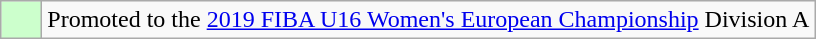<table class="wikitable">
<tr>
<td width=20px bgcolor="#ccffcc"></td>
<td>Promoted to the <a href='#'>2019 FIBA U16 Women's European Championship</a> Division A</td>
</tr>
</table>
